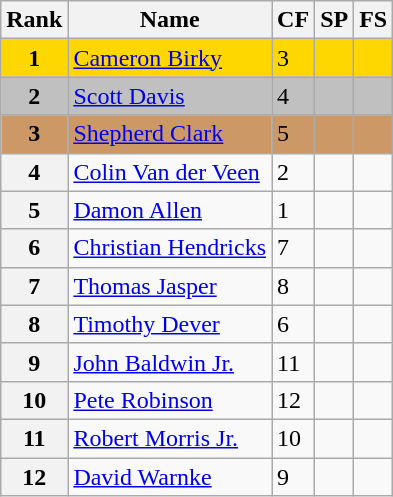<table class="wikitable">
<tr>
<th>Rank</th>
<th>Name</th>
<th>CF</th>
<th>SP</th>
<th>FS</th>
</tr>
<tr bgcolor="gold">
<td align="center"><strong>1</strong></td>
<td><a href='#'>Cameron Birky</a></td>
<td>3</td>
<td></td>
<td></td>
</tr>
<tr bgcolor="silver">
<td align="center"><strong>2</strong></td>
<td><a href='#'>Scott Davis</a></td>
<td>4</td>
<td></td>
<td></td>
</tr>
<tr bgcolor="cc9966">
<td align="center"><strong>3</strong></td>
<td><a href='#'>Shepherd Clark</a></td>
<td>5</td>
<td></td>
<td></td>
</tr>
<tr>
<th>4</th>
<td><a href='#'>Colin Van der Veen</a></td>
<td>2</td>
<td></td>
<td></td>
</tr>
<tr>
<th>5</th>
<td><a href='#'>Damon Allen</a></td>
<td>1</td>
<td></td>
<td></td>
</tr>
<tr>
<th>6</th>
<td><a href='#'>Christian Hendricks</a></td>
<td>7</td>
<td></td>
<td></td>
</tr>
<tr>
<th>7</th>
<td><a href='#'>Thomas Jasper</a></td>
<td>8</td>
<td></td>
<td></td>
</tr>
<tr>
<th>8</th>
<td><a href='#'>Timothy Dever</a></td>
<td>6</td>
<td></td>
<td></td>
</tr>
<tr>
<th>9</th>
<td><a href='#'>John Baldwin Jr.</a></td>
<td>11</td>
<td></td>
<td></td>
</tr>
<tr>
<th>10</th>
<td><a href='#'>Pete Robinson</a></td>
<td>12</td>
<td></td>
<td></td>
</tr>
<tr>
<th>11</th>
<td><a href='#'>Robert Morris Jr.</a></td>
<td>10</td>
<td></td>
<td></td>
</tr>
<tr>
<th>12</th>
<td><a href='#'>David Warnke</a></td>
<td>9</td>
<td></td>
<td></td>
</tr>
</table>
